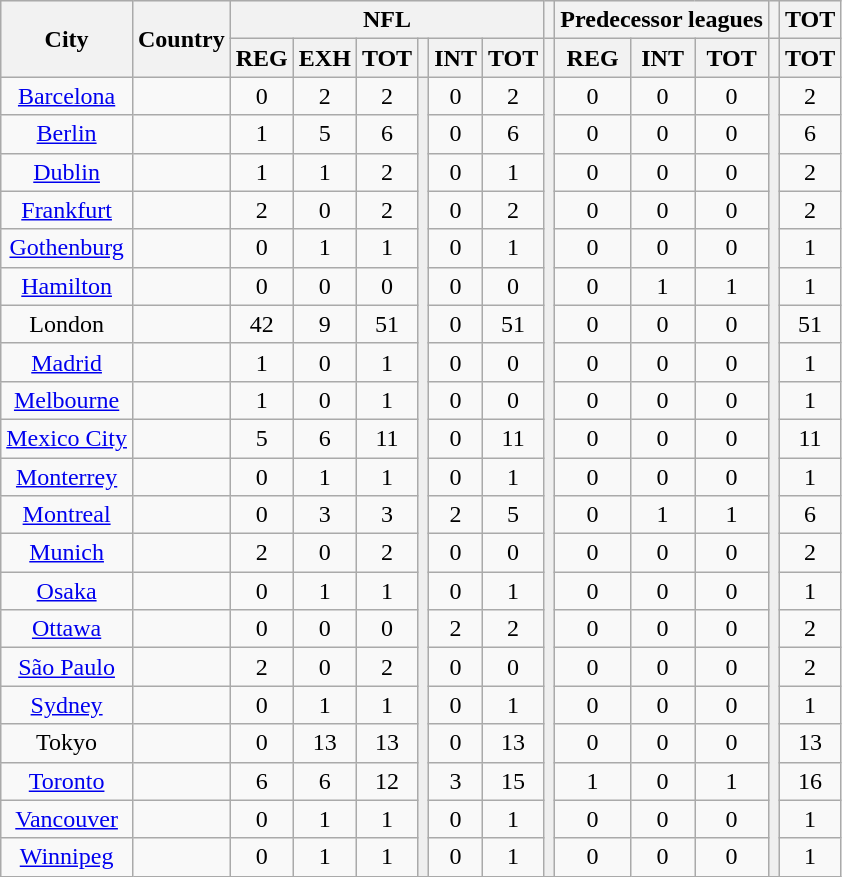<table class="wikitable sortable">
<tr align="center" bgcolor="#efefef">
<th rowspan="2">City</th>
<th rowspan="2">Country</th>
<th colspan="6">NFL</th>
<th></th>
<th colspan="3">Predecessor leagues</th>
<th></th>
<th>TOT</th>
</tr>
<tr>
<th>REG</th>
<th>EXH</th>
<th>TOT</th>
<th class="unsortable"></th>
<th>INT</th>
<th>TOT</th>
<th class="unsortable"></th>
<th>REG</th>
<th>INT</th>
<th>TOT</th>
<th class="unsortable"></th>
<th>TOT</th>
</tr>
<tr align="center">
<td><a href='#'>Barcelona</a></td>
<td></td>
<td>0</td>
<td>2</td>
<td>2</td>
<td rowspan="21" bgcolor="#efefef"></td>
<td>0</td>
<td>2</td>
<td rowspan="21" bgcolor="#efefef"></td>
<td>0</td>
<td>0</td>
<td>0</td>
<td rowspan="21" bgcolor="#efefef"></td>
<td>2</td>
</tr>
<tr align="center">
<td><a href='#'>Berlin</a></td>
<td></td>
<td>1</td>
<td>5</td>
<td>6</td>
<td>0</td>
<td>6</td>
<td>0</td>
<td>0</td>
<td>0</td>
<td>6</td>
</tr>
<tr align="center">
<td><a href='#'>Dublin</a></td>
<td></td>
<td>1</td>
<td>1</td>
<td>2</td>
<td>0</td>
<td>1</td>
<td>0</td>
<td>0</td>
<td>0</td>
<td>2</td>
</tr>
<tr align="center">
<td><a href='#'>Frankfurt</a></td>
<td></td>
<td>2</td>
<td>0</td>
<td>2</td>
<td>0</td>
<td>2</td>
<td>0</td>
<td>0</td>
<td>0</td>
<td>2</td>
</tr>
<tr align="center">
<td><a href='#'>Gothenburg</a></td>
<td></td>
<td>0</td>
<td>1</td>
<td>1</td>
<td>0</td>
<td>1</td>
<td>0</td>
<td>0</td>
<td>0</td>
<td>1</td>
</tr>
<tr align="center">
<td><a href='#'>Hamilton</a></td>
<td></td>
<td>0</td>
<td>0</td>
<td>0</td>
<td>0</td>
<td>0</td>
<td>0</td>
<td>1</td>
<td>1</td>
<td>1</td>
</tr>
<tr align="center">
<td>London</td>
<td></td>
<td>42</td>
<td>9</td>
<td>51</td>
<td>0</td>
<td>51</td>
<td>0</td>
<td>0</td>
<td>0</td>
<td>51</td>
</tr>
<tr align="center">
<td><a href='#'>Madrid</a></td>
<td></td>
<td>1</td>
<td>0</td>
<td>1</td>
<td>0</td>
<td>0</td>
<td>0</td>
<td>0</td>
<td>0</td>
<td>1</td>
</tr>
<tr align="center">
<td><a href='#'>Melbourne</a></td>
<td></td>
<td>1</td>
<td>0</td>
<td>1</td>
<td>0</td>
<td>0</td>
<td>0</td>
<td>0</td>
<td>0</td>
<td>1</td>
</tr>
<tr align="center">
<td><a href='#'>Mexico City</a></td>
<td></td>
<td>5</td>
<td>6</td>
<td>11</td>
<td>0</td>
<td>11</td>
<td>0</td>
<td>0</td>
<td>0</td>
<td>11</td>
</tr>
<tr align="center">
<td><a href='#'>Monterrey</a></td>
<td></td>
<td>0</td>
<td>1</td>
<td>1</td>
<td>0</td>
<td>1</td>
<td>0</td>
<td>0</td>
<td>0</td>
<td>1</td>
</tr>
<tr align="center">
<td><a href='#'>Montreal</a></td>
<td></td>
<td>0</td>
<td>3</td>
<td>3</td>
<td>2</td>
<td>5</td>
<td>0</td>
<td>1</td>
<td>1</td>
<td>6</td>
</tr>
<tr align="center">
<td><a href='#'>Munich</a></td>
<td></td>
<td>2</td>
<td>0</td>
<td>2</td>
<td>0</td>
<td>0</td>
<td>0</td>
<td>0</td>
<td>0</td>
<td>2</td>
</tr>
<tr align="center">
<td><a href='#'>Osaka</a></td>
<td></td>
<td>0</td>
<td>1</td>
<td>1</td>
<td>0</td>
<td>1</td>
<td>0</td>
<td>0</td>
<td>0</td>
<td>1</td>
</tr>
<tr align="center">
<td><a href='#'>Ottawa</a></td>
<td></td>
<td>0</td>
<td>0</td>
<td>0</td>
<td>2</td>
<td>2</td>
<td>0</td>
<td>0</td>
<td>0</td>
<td>2</td>
</tr>
<tr align="center">
<td><a href='#'>São Paulo</a></td>
<td></td>
<td>2</td>
<td>0</td>
<td>2</td>
<td>0</td>
<td>0</td>
<td>0</td>
<td>0</td>
<td>0</td>
<td>2</td>
</tr>
<tr align="center">
<td><a href='#'>Sydney</a></td>
<td></td>
<td>0</td>
<td>1</td>
<td>1</td>
<td>0</td>
<td>1</td>
<td>0</td>
<td>0</td>
<td>0</td>
<td>1</td>
</tr>
<tr align="center">
<td>Tokyo</td>
<td></td>
<td>0</td>
<td>13</td>
<td>13</td>
<td>0</td>
<td>13</td>
<td>0</td>
<td>0</td>
<td>0</td>
<td>13</td>
</tr>
<tr align="center">
<td><a href='#'>Toronto</a></td>
<td></td>
<td>6</td>
<td>6</td>
<td>12</td>
<td>3</td>
<td>15</td>
<td>1</td>
<td>0</td>
<td>1</td>
<td>16</td>
</tr>
<tr align="center">
<td><a href='#'>Vancouver</a></td>
<td></td>
<td>0</td>
<td>1</td>
<td>1</td>
<td>0</td>
<td>1</td>
<td>0</td>
<td>0</td>
<td>0</td>
<td>1</td>
</tr>
<tr align="center">
<td><a href='#'>Winnipeg</a></td>
<td></td>
<td>0</td>
<td>1</td>
<td>1</td>
<td>0</td>
<td>1</td>
<td>0</td>
<td>0</td>
<td>0</td>
<td>1</td>
</tr>
</table>
